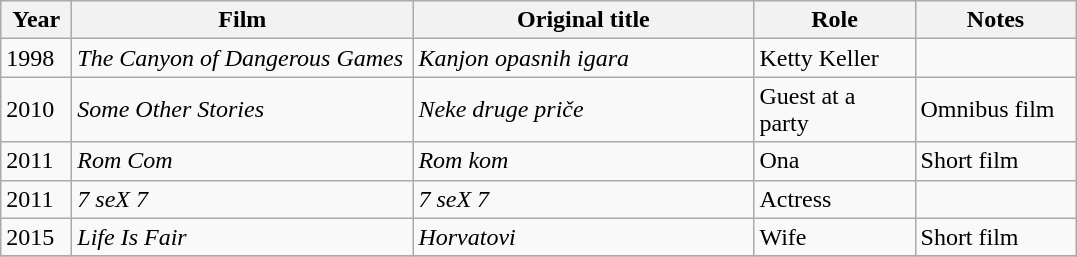<table class="wikitable sortable">
<tr>
<th style="width:40px;">Year</th>
<th style="width:220px;">Film</th>
<th style="width:220px;">Original title</th>
<th style="width:100px;">Role</th>
<th style="width:100px;">Notes</th>
</tr>
<tr>
<td>1998</td>
<td><em>The Canyon of Dangerous Games</em></td>
<td><em>Kanjon opasnih igara</em></td>
<td>Ketty Keller</td>
<td></td>
</tr>
<tr>
<td>2010</td>
<td><em>Some Other Stories</em></td>
<td><em>Neke druge priče</em></td>
<td>Guest at a party</td>
<td>Omnibus film</td>
</tr>
<tr>
<td>2011</td>
<td><em>Rom Com</em></td>
<td><em>Rom kom</em></td>
<td>Ona</td>
<td>Short film</td>
</tr>
<tr>
<td>2011</td>
<td><em>7 seX 7</em></td>
<td><em>7 seX 7</em></td>
<td>Actress</td>
<td></td>
</tr>
<tr>
<td>2015</td>
<td><em>Life Is Fair</em></td>
<td><em>Horvatovi</em></td>
<td>Wife</td>
<td>Short film</td>
</tr>
<tr>
</tr>
</table>
